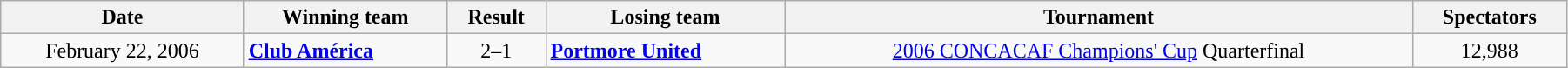<table class="wikitable" style="text-align:left; width:95%;" style="text-align:center">
<tr>
<th style="text-align:center; ">Date</th>
<th style="text-align:center; ">Winning team</th>
<th style="text-align:center; ">Result</th>
<th style="text-align:center; ">Losing team</th>
<th style="text-align:center; ">Tournament</th>
<th style="text-align:center; ">Spectators</th>
</tr>
<tr>
<td style="text-align:center;">February 22, 2006</td>
<td><strong> <a href='#'>Club América</a></strong></td>
<td style="text-align:center;">2–1</td>
<td><strong> <a href='#'>Portmore United</a></strong></td>
<td style="text-align:center;"><a href='#'>2006 CONCACAF Champions' Cup</a> Quarterfinal</td>
<td style="text-align:center;">12,988</td>
</tr>
</table>
